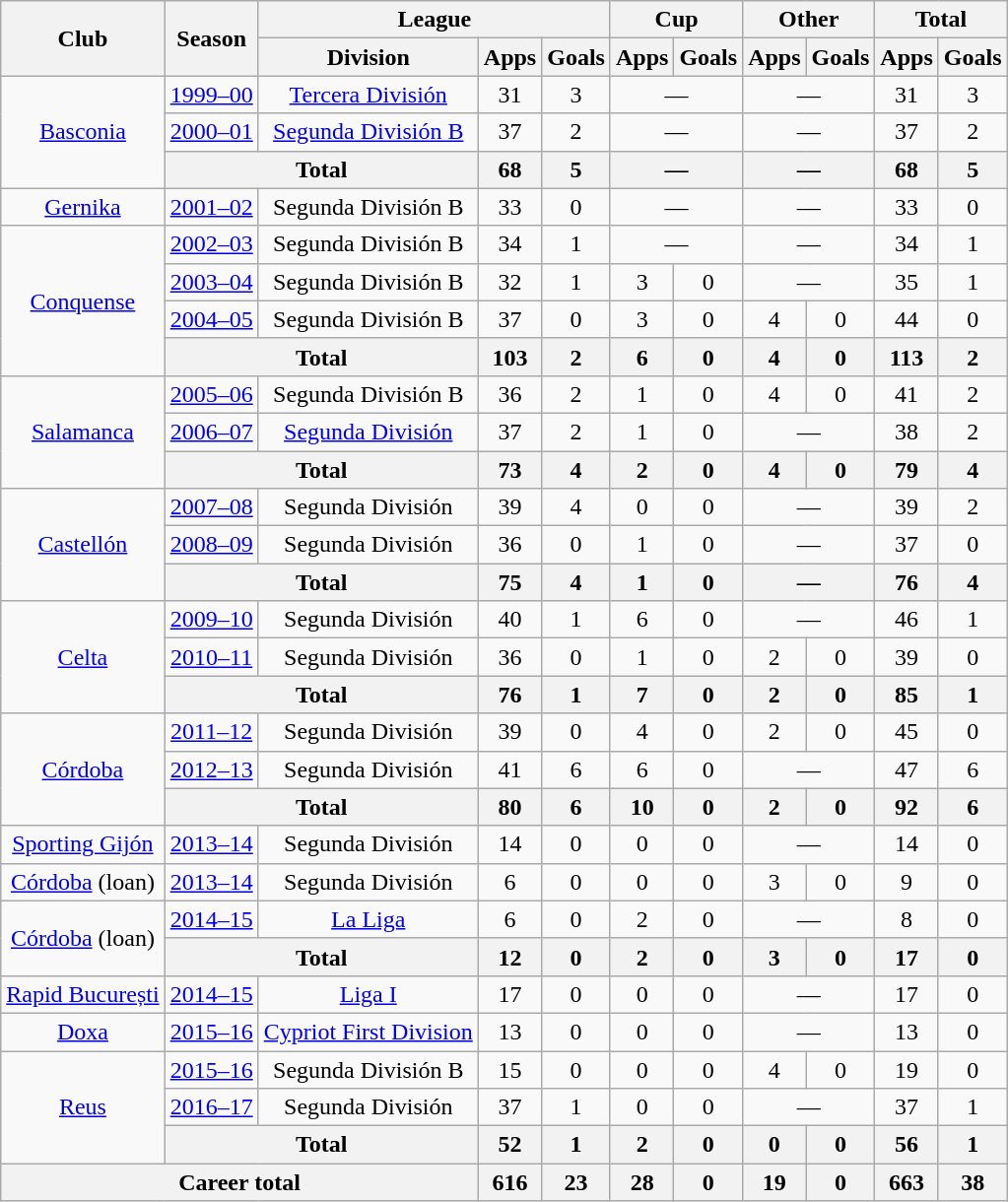<table class="wikitable" style="text-align: center;">
<tr>
<th rowspan="2">Club</th>
<th rowspan="2">Season</th>
<th colspan="3">League</th>
<th colspan="2">Cup</th>
<th colspan="2">Other</th>
<th colspan="2">Total</th>
</tr>
<tr>
<th>Division</th>
<th>Apps</th>
<th>Goals</th>
<th>Apps</th>
<th>Goals</th>
<th>Apps</th>
<th>Goals</th>
<th>Apps</th>
<th>Goals</th>
</tr>
<tr>
<td rowspan="3"><a href='#'>Basconia</a></td>
<td><a href='#'>1999–00</a></td>
<td><a href='#'>Tercera División</a></td>
<td>31</td>
<td>3</td>
<td colspan="2">—</td>
<td colspan="2">—</td>
<td>31</td>
<td>3</td>
</tr>
<tr>
<td><a href='#'>2000–01</a></td>
<td><a href='#'>Segunda División B</a></td>
<td>37</td>
<td>2</td>
<td colspan="2">—</td>
<td colspan="2">—</td>
<td>37</td>
<td>2</td>
</tr>
<tr>
<th colspan="2">Total</th>
<th>68</th>
<th>5</th>
<th colspan="2">—</th>
<th colspan="2">—</th>
<th>68</th>
<th>5</th>
</tr>
<tr>
<td rowspan="1"><a href='#'>Gernika</a></td>
<td><a href='#'>2001–02</a></td>
<td>Segunda División B</td>
<td>33</td>
<td>0</td>
<td colspan="2">—</td>
<td colspan="2">—</td>
<td>33</td>
<td>0</td>
</tr>
<tr>
<td rowspan="4"><a href='#'>Conquense</a></td>
<td><a href='#'>2002–03</a></td>
<td>Segunda División B</td>
<td>34</td>
<td>1</td>
<td colspan="2">—</td>
<td colspan="2">—</td>
<td>34</td>
<td>1</td>
</tr>
<tr>
<td><a href='#'>2003–04</a></td>
<td>Segunda División B</td>
<td>32</td>
<td>1</td>
<td>3</td>
<td>0</td>
<td colspan="2">—</td>
<td>35</td>
<td>1</td>
</tr>
<tr>
<td><a href='#'>2004–05</a></td>
<td>Segunda División B</td>
<td>37</td>
<td>0</td>
<td>3</td>
<td>0</td>
<td>4</td>
<td>0</td>
<td>44</td>
<td>0</td>
</tr>
<tr>
<th colspan="2">Total</th>
<th>103</th>
<th>2</th>
<th>6</th>
<th>0</th>
<th>4</th>
<th>0</th>
<th>113</th>
<th>2</th>
</tr>
<tr>
<td rowspan="3"><a href='#'>Salamanca</a></td>
<td><a href='#'>2005–06</a></td>
<td>Segunda División B</td>
<td>36</td>
<td>2</td>
<td>1</td>
<td>0</td>
<td>4</td>
<td>0</td>
<td>41</td>
<td>2</td>
</tr>
<tr>
<td><a href='#'>2006–07</a></td>
<td><a href='#'>Segunda División</a></td>
<td>37</td>
<td>2</td>
<td>1</td>
<td>0</td>
<td colspan="2">—</td>
<td>38</td>
<td>2</td>
</tr>
<tr>
<th colspan="2">Total</th>
<th>73</th>
<th>4</th>
<th>2</th>
<th>0</th>
<th>4</th>
<th>0</th>
<th>79</th>
<th>4</th>
</tr>
<tr>
<td rowspan="3"><a href='#'>Castellón</a></td>
<td><a href='#'>2007–08</a></td>
<td>Segunda División</td>
<td>39</td>
<td>4</td>
<td>0</td>
<td>0</td>
<td colspan="2">—</td>
<td>39</td>
<td>2</td>
</tr>
<tr>
<td><a href='#'>2008–09</a></td>
<td>Segunda División</td>
<td>36</td>
<td>0</td>
<td>1</td>
<td>0</td>
<td colspan="2">—</td>
<td>37</td>
<td>0</td>
</tr>
<tr>
<th colspan="2">Total</th>
<th>75</th>
<th>4</th>
<th>1</th>
<th>0</th>
<th colspan="2">—</th>
<th>76</th>
<th>4</th>
</tr>
<tr>
<td rowspan="3"><a href='#'>Celta</a></td>
<td><a href='#'>2009–10</a></td>
<td>Segunda División</td>
<td>40</td>
<td>1</td>
<td>6</td>
<td>0</td>
<td colspan="2">—</td>
<td>46</td>
<td>1</td>
</tr>
<tr>
<td><a href='#'>2010–11</a></td>
<td>Segunda División</td>
<td>36</td>
<td>0</td>
<td>1</td>
<td>0</td>
<td>2</td>
<td>0</td>
<td>39</td>
<td>0</td>
</tr>
<tr>
<th colspan="2">Total</th>
<th>76</th>
<th>1</th>
<th>7</th>
<th>0</th>
<th>2</th>
<th>0</th>
<th>85</th>
<th>1</th>
</tr>
<tr>
<td rowspan="3"><a href='#'>Córdoba</a></td>
<td><a href='#'>2011–12</a></td>
<td>Segunda División</td>
<td>39</td>
<td>0</td>
<td>4</td>
<td>0</td>
<td>2</td>
<td>0</td>
<td>45</td>
<td>0</td>
</tr>
<tr>
<td><a href='#'>2012–13</a></td>
<td>Segunda División</td>
<td>41</td>
<td>6</td>
<td>6</td>
<td>0</td>
<td colspan="2">—</td>
<td>47</td>
<td>6</td>
</tr>
<tr>
<th colspan="2">Total</th>
<th>80</th>
<th>6</th>
<th>10</th>
<th>0</th>
<th>2</th>
<th>0</th>
<th>92</th>
<th>6</th>
</tr>
<tr>
<td rowspan="1"><a href='#'>Sporting Gijón</a></td>
<td><a href='#'>2013–14</a></td>
<td>Segunda División</td>
<td>14</td>
<td>0</td>
<td>0</td>
<td>0</td>
<td colspan="2">—</td>
<td>14</td>
<td>0</td>
</tr>
<tr>
<td rowspan="1"><a href='#'>Córdoba</a> (loan)</td>
<td><a href='#'>2013–14</a></td>
<td>Segunda División</td>
<td>6</td>
<td>0</td>
<td>0</td>
<td>0</td>
<td>3</td>
<td>0</td>
<td>9</td>
<td>0</td>
</tr>
<tr>
<td rowspan="2"><a href='#'>Córdoba</a> (loan)</td>
<td><a href='#'>2014–15</a></td>
<td><a href='#'>La Liga</a></td>
<td>6</td>
<td>0</td>
<td>2</td>
<td>0</td>
<td colspan="2">—</td>
<td>8</td>
<td>0</td>
</tr>
<tr>
<th colspan="2">Total</th>
<th>12</th>
<th>0</th>
<th>2</th>
<th>0</th>
<th>3</th>
<th>0</th>
<th>17</th>
<th>0</th>
</tr>
<tr>
<td rowspan="1"><a href='#'>Rapid București</a></td>
<td><a href='#'>2014–15</a></td>
<td><a href='#'>Liga I</a></td>
<td>17</td>
<td>0</td>
<td>0</td>
<td>0</td>
<td colspan="2">—</td>
<td>17</td>
<td>0</td>
</tr>
<tr>
<td rowspan="1"><a href='#'>Doxa</a></td>
<td><a href='#'>2015–16</a></td>
<td><a href='#'>Cypriot First Division</a></td>
<td>13</td>
<td>0</td>
<td>0</td>
<td>0</td>
<td colspan="2">—</td>
<td>13</td>
<td>0</td>
</tr>
<tr>
<td rowspan="3"><a href='#'>Reus</a></td>
<td><a href='#'>2015–16</a></td>
<td>Segunda División B</td>
<td>15</td>
<td>0</td>
<td>0</td>
<td>0</td>
<td>4</td>
<td>0</td>
<td>19</td>
<td>0</td>
</tr>
<tr>
<td><a href='#'>2016–17</a></td>
<td>Segunda División</td>
<td>37</td>
<td>1</td>
<td>0</td>
<td>0</td>
<td colspan="2">—</td>
<td>37</td>
<td>1</td>
</tr>
<tr>
<th colspan="2">Total</th>
<th>52</th>
<th>1</th>
<th>2</th>
<th>0</th>
<th>0</th>
<th>0</th>
<th>56</th>
<th>1</th>
</tr>
<tr>
<th colspan="3">Career total</th>
<th>616</th>
<th>23</th>
<th>28</th>
<th>0</th>
<th>19</th>
<th>0</th>
<th>663</th>
<th>38</th>
</tr>
</table>
